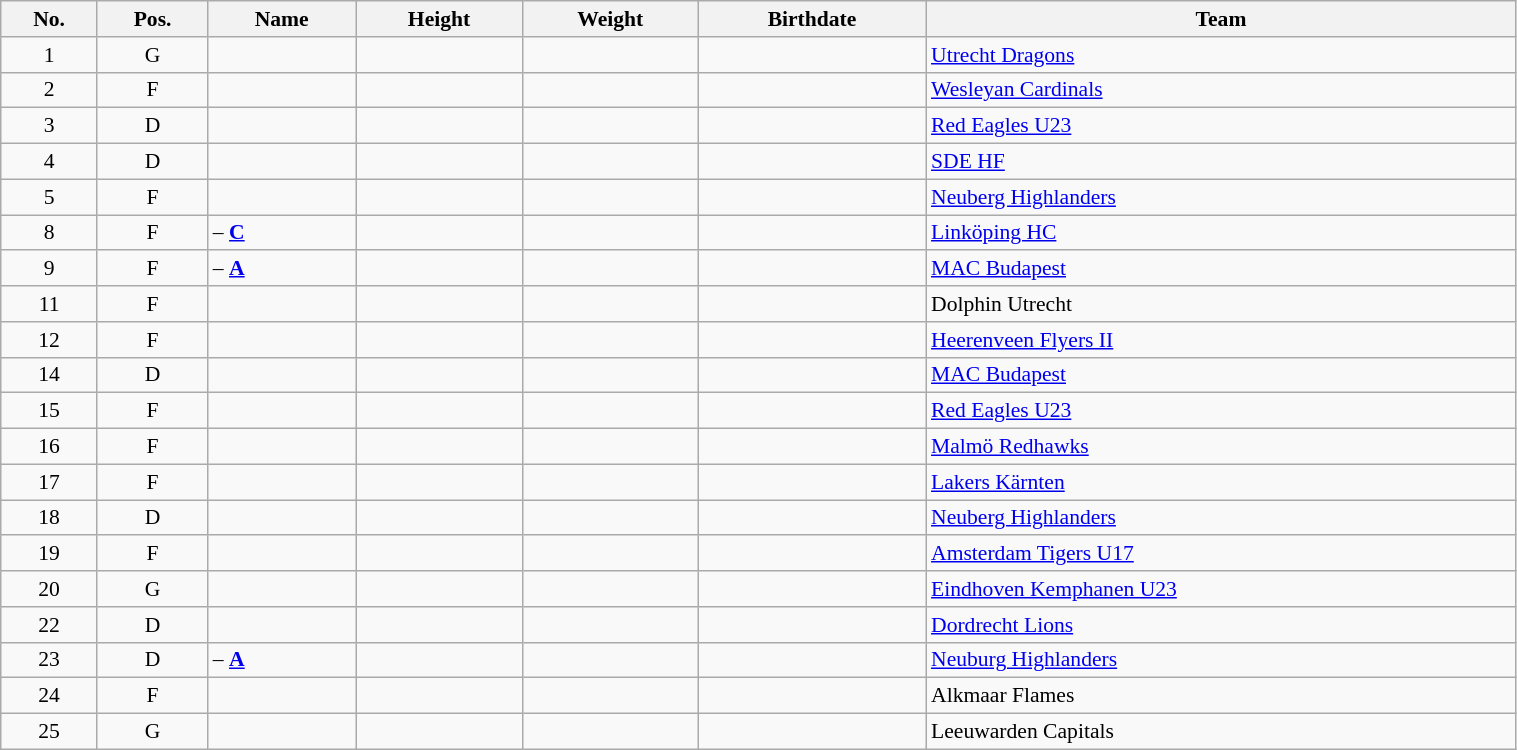<table class="wikitable sortable" width="80%" style="font-size: 90%; text-align: center;">
<tr>
<th>No.</th>
<th>Pos.</th>
<th>Name</th>
<th>Height</th>
<th>Weight</th>
<th>Birthdate</th>
<th>Team</th>
</tr>
<tr>
<td>1</td>
<td>G</td>
<td align=left></td>
<td></td>
<td></td>
<td></td>
<td align=left> <a href='#'>Utrecht Dragons</a></td>
</tr>
<tr>
<td>2</td>
<td>F</td>
<td align=left></td>
<td></td>
<td></td>
<td></td>
<td align=left> <a href='#'>Wesleyan Cardinals</a></td>
</tr>
<tr>
<td>3</td>
<td>D</td>
<td align=left></td>
<td></td>
<td></td>
<td></td>
<td align=left> <a href='#'>Red Eagles  U23</a></td>
</tr>
<tr>
<td>4</td>
<td>D</td>
<td align=left></td>
<td></td>
<td></td>
<td></td>
<td align=left> <a href='#'>SDE HF</a></td>
</tr>
<tr>
<td>5</td>
<td>F</td>
<td align=left></td>
<td></td>
<td></td>
<td></td>
<td align=left> <a href='#'>Neuberg Highlanders</a></td>
</tr>
<tr>
<td>8</td>
<td>F</td>
<td align=left> – <a href='#'><strong>C</strong></a></td>
<td></td>
<td></td>
<td></td>
<td align=left> <a href='#'>Linköping HC</a></td>
</tr>
<tr>
<td>9</td>
<td>F</td>
<td align=left> – <a href='#'><strong>A</strong></a></td>
<td></td>
<td></td>
<td></td>
<td align=left> <a href='#'>MAC Budapest</a></td>
</tr>
<tr>
<td>11</td>
<td>F</td>
<td align=left></td>
<td></td>
<td></td>
<td></td>
<td align=left> Dolphin Utrecht</td>
</tr>
<tr>
<td>12</td>
<td>F</td>
<td align=left></td>
<td></td>
<td></td>
<td></td>
<td align=left> <a href='#'>Heerenveen Flyers II</a></td>
</tr>
<tr>
<td>14</td>
<td>D</td>
<td align=left></td>
<td></td>
<td></td>
<td></td>
<td align=left> <a href='#'>MAC Budapest</a></td>
</tr>
<tr>
<td>15</td>
<td>F</td>
<td align=left></td>
<td></td>
<td></td>
<td></td>
<td align=left> <a href='#'>Red Eagles  U23</a></td>
</tr>
<tr>
<td>16</td>
<td>F</td>
<td align=left></td>
<td></td>
<td></td>
<td></td>
<td align=left> <a href='#'>Malmö Redhawks</a></td>
</tr>
<tr>
<td>17</td>
<td>F</td>
<td align=left></td>
<td></td>
<td></td>
<td></td>
<td align=left> <a href='#'>Lakers Kärnten</a></td>
</tr>
<tr>
<td>18</td>
<td>D</td>
<td align=left></td>
<td></td>
<td></td>
<td></td>
<td align=left> <a href='#'>Neuberg Highlanders</a></td>
</tr>
<tr>
<td>19</td>
<td>F</td>
<td align=left></td>
<td></td>
<td></td>
<td></td>
<td align=left> <a href='#'>Amsterdam Tigers U17</a></td>
</tr>
<tr>
<td>20</td>
<td>G</td>
<td align=left></td>
<td></td>
<td></td>
<td></td>
<td align=left> <a href='#'>Eindhoven Kemphanen U23</a></td>
</tr>
<tr>
<td>22</td>
<td>D</td>
<td align=left></td>
<td></td>
<td></td>
<td></td>
<td align=left> <a href='#'>Dordrecht Lions</a></td>
</tr>
<tr>
<td>23</td>
<td>D</td>
<td align=left> – <a href='#'><strong>A</strong></a></td>
<td></td>
<td></td>
<td></td>
<td align=left> <a href='#'>Neuburg Highlanders</a></td>
</tr>
<tr>
<td>24</td>
<td>F</td>
<td align=left></td>
<td></td>
<td></td>
<td></td>
<td align=left> Alkmaar Flames</td>
</tr>
<tr>
<td>25</td>
<td>G</td>
<td align=left></td>
<td></td>
<td></td>
<td></td>
<td align=left> Leeuwarden Capitals</td>
</tr>
</table>
